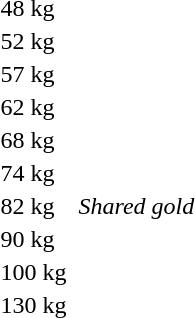<table>
<tr>
<td>48 kg</td>
<td></td>
<td></td>
<td></td>
</tr>
<tr>
<td>52 kg</td>
<td></td>
<td></td>
<td></td>
</tr>
<tr>
<td>57 kg</td>
<td></td>
<td></td>
<td></td>
</tr>
<tr>
<td>62 kg</td>
<td></td>
<td></td>
<td></td>
</tr>
<tr>
<td>68 kg</td>
<td></td>
<td></td>
<td></td>
</tr>
<tr>
<td>74 kg</td>
<td></td>
<td></td>
<td></td>
</tr>
<tr>
<td rowspan=2>82 kg</td>
<td></td>
<td rowspan=2><em>Shared gold</em></td>
<td></td>
</tr>
<tr>
<td></td>
<td></td>
</tr>
<tr>
<td>90 kg</td>
<td></td>
<td></td>
<td></td>
</tr>
<tr>
<td>100 kg</td>
<td></td>
<td></td>
<td></td>
</tr>
<tr>
<td>130 kg</td>
<td></td>
<td></td>
<td></td>
</tr>
</table>
